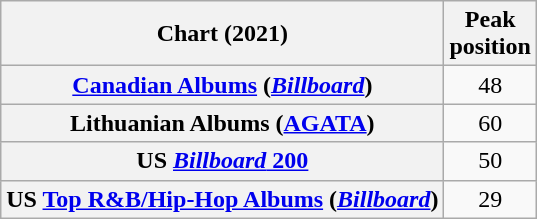<table class="wikitable sortable plainrowheaders" style="text-align:center">
<tr>
<th scope="col">Chart (2021)</th>
<th scope="col">Peak<br>position</th>
</tr>
<tr>
<th scope="row"><a href='#'>Canadian Albums</a> (<em><a href='#'>Billboard</a></em>)</th>
<td>48</td>
</tr>
<tr>
<th scope="row">Lithuanian Albums (<a href='#'>AGATA</a>)</th>
<td>60</td>
</tr>
<tr>
<th scope="row">US <a href='#'><em>Billboard</em> 200</a></th>
<td>50</td>
</tr>
<tr>
<th scope="row">US <a href='#'>Top R&B/Hip-Hop Albums</a> (<em><a href='#'>Billboard</a></em>)</th>
<td>29</td>
</tr>
</table>
